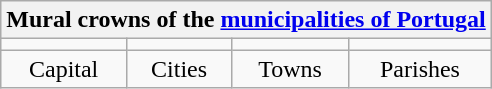<table class="wikitable" style="margin:1em auto;">
<tr>
<th colspan=5>Mural crowns of the <a href='#'>municipalities of Portugal</a></th>
</tr>
<tr>
<td align=center></td>
<td align=center></td>
<td align=center></td>
<td align=center></td>
</tr>
<tr>
<td align=center>Capital</td>
<td align=center>Cities</td>
<td align=center>Towns</td>
<td align=center>Parishes</td>
</tr>
</table>
